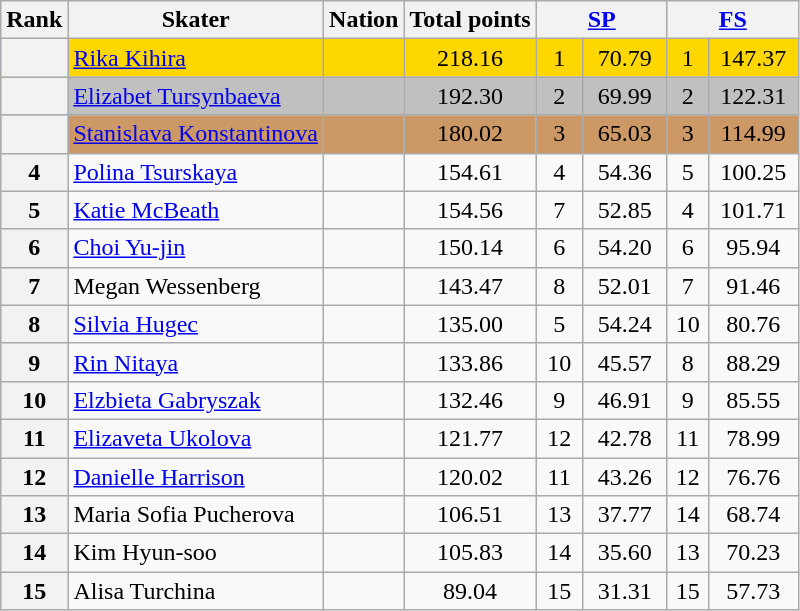<table class="wikitable sortable" style="text-align:left">
<tr>
<th scope="col">Rank</th>
<th scope="col">Skater</th>
<th scope="col">Nation</th>
<th scope="col">Total points</th>
<th scope="col" colspan="2" width="80px"><a href='#'>SP</a></th>
<th scope="col" colspan="2" width="80px"><a href='#'>FS</a></th>
</tr>
<tr bgcolor="gold">
<th scope="row"></th>
<td><a href='#'>Rika Kihira</a></td>
<td></td>
<td align="center">218.16</td>
<td align="center">1</td>
<td align="center">70.79</td>
<td align="center">1</td>
<td align="center">147.37</td>
</tr>
<tr bgcolor="silver">
<th scope="row"></th>
<td><a href='#'>Elizabet Tursynbaeva</a></td>
<td></td>
<td align="center">192.30</td>
<td align="center">2</td>
<td align="center">69.99</td>
<td align="center">2</td>
<td align="center">122.31</td>
</tr>
<tr bgcolor="cc9966">
<th scope="row"></th>
<td><a href='#'>Stanislava Konstantinova</a></td>
<td></td>
<td align="center">180.02</td>
<td align="center">3</td>
<td align="center">65.03</td>
<td align="center">3</td>
<td align="center">114.99</td>
</tr>
<tr>
<th scope="row">4</th>
<td><a href='#'>Polina Tsurskaya</a></td>
<td></td>
<td align="center">154.61</td>
<td align="center">4</td>
<td align="center">54.36</td>
<td align="center">5</td>
<td align="center">100.25</td>
</tr>
<tr>
<th scope="row">5</th>
<td><a href='#'>Katie McBeath</a></td>
<td></td>
<td align="center">154.56</td>
<td align="center">7</td>
<td align="center">52.85</td>
<td align="center">4</td>
<td align="center">101.71</td>
</tr>
<tr>
<th scope="row">6</th>
<td><a href='#'>Choi Yu-jin</a></td>
<td></td>
<td align="center">150.14</td>
<td align="center">6</td>
<td align="center">54.20</td>
<td align="center">6</td>
<td align="center">95.94</td>
</tr>
<tr>
<th scope="row">7</th>
<td>Megan Wessenberg</td>
<td></td>
<td align="center">143.47</td>
<td align="center">8</td>
<td align="center">52.01</td>
<td align="center">7</td>
<td align="center">91.46</td>
</tr>
<tr>
<th scope="row">8</th>
<td><a href='#'>Silvia Hugec</a></td>
<td></td>
<td align="center">135.00</td>
<td align="center">5</td>
<td align="center">54.24</td>
<td align="center">10</td>
<td align="center">80.76</td>
</tr>
<tr>
<th scope="row">9</th>
<td><a href='#'>Rin Nitaya</a></td>
<td></td>
<td align="center">133.86</td>
<td align="center">10</td>
<td align="center">45.57</td>
<td align="center">8</td>
<td align="center">88.29</td>
</tr>
<tr>
<th scope="row">10</th>
<td><a href='#'>Elzbieta Gabryszak</a></td>
<td></td>
<td align="center">132.46</td>
<td align="center">9</td>
<td align="center">46.91</td>
<td align="center">9</td>
<td align="center">85.55</td>
</tr>
<tr>
<th scope="row">11</th>
<td><a href='#'>Elizaveta Ukolova</a></td>
<td></td>
<td align="center">121.77</td>
<td align="center">12</td>
<td align="center">42.78</td>
<td align="center">11</td>
<td align="center">78.99</td>
</tr>
<tr>
<th scope="row">12</th>
<td><a href='#'>Danielle Harrison</a></td>
<td></td>
<td align="center">120.02</td>
<td align="center">11</td>
<td align="center">43.26</td>
<td align="center">12</td>
<td align="center">76.76</td>
</tr>
<tr>
<th scope="row">13</th>
<td>Maria Sofia Pucherova</td>
<td></td>
<td align="center">106.51</td>
<td align="center">13</td>
<td align="center">37.77</td>
<td align="center">14</td>
<td align="center">68.74</td>
</tr>
<tr>
<th scope="row">14</th>
<td>Kim Hyun-soo</td>
<td></td>
<td align="center">105.83</td>
<td align="center">14</td>
<td align="center">35.60</td>
<td align="center">13</td>
<td align="center">70.23</td>
</tr>
<tr>
<th scope="row">15</th>
<td>Alisa Turchina</td>
<td></td>
<td align="center">89.04</td>
<td align="center">15</td>
<td align="center">31.31</td>
<td align="center">15</td>
<td align="center">57.73</td>
</tr>
</table>
